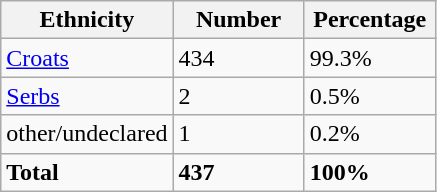<table class="wikitable">
<tr>
<th width="100px">Ethnicity</th>
<th width="80px">Number</th>
<th width="80px">Percentage</th>
</tr>
<tr>
<td><a href='#'>Croats</a></td>
<td>434</td>
<td>99.3%</td>
</tr>
<tr>
<td><a href='#'>Serbs</a></td>
<td>2</td>
<td>0.5%</td>
</tr>
<tr>
<td>other/undeclared</td>
<td>1</td>
<td>0.2%</td>
</tr>
<tr>
<td><strong>Total</strong></td>
<td><strong>437</strong></td>
<td><strong>100%</strong></td>
</tr>
</table>
